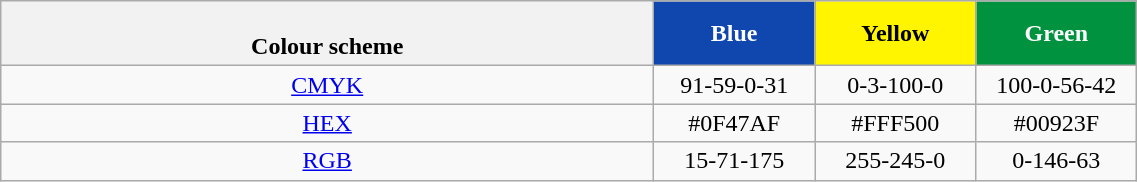<table class=wikitable width=60% style="text-align:center;">
<tr>
<th><br>Colour scheme</th>
<th style="background:#0F47AF; width:100px; color:white;">Blue</th>
<th style="background:#FFF500; width:100px; color:black;">Yellow</th>
<th style="background:#00923F; width:100px; color:white;">Green</th>
</tr>
<tr>
<td><a href='#'>CMYK</a></td>
<td>91-59-0-31</td>
<td>0-3-100-0</td>
<td>100-0-56-42</td>
</tr>
<tr>
<td><a href='#'>HEX</a></td>
<td>#0F47AF</td>
<td>#FFF500</td>
<td>#00923F</td>
</tr>
<tr>
<td><a href='#'>RGB</a></td>
<td>15-71-175</td>
<td>255-245-0</td>
<td>0-146-63</td>
</tr>
</table>
